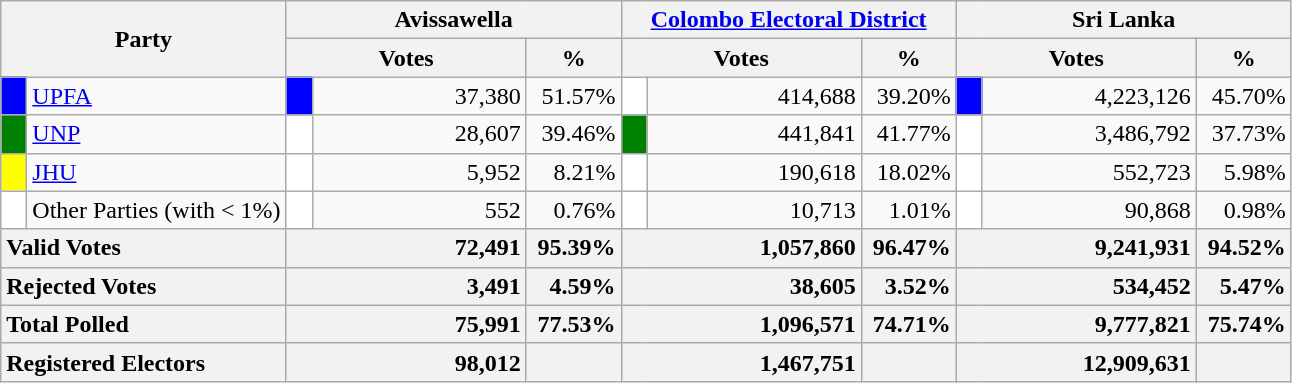<table class="wikitable">
<tr>
<th colspan="2" width="144px"rowspan="2">Party</th>
<th colspan="3" width="216px">Avissawella</th>
<th colspan="3" width="216px"><a href='#'>Colombo Electoral District</a></th>
<th colspan="3" width="216px">Sri Lanka</th>
</tr>
<tr>
<th colspan="2" width="144px">Votes</th>
<th>%</th>
<th colspan="2" width="144px">Votes</th>
<th>%</th>
<th colspan="2" width="144px">Votes</th>
<th>%</th>
</tr>
<tr>
<td style="background-color:blue;" width="10px"></td>
<td style="text-align:left;"><a href='#'>UPFA</a></td>
<td style="background-color:blue;" width="10px"></td>
<td style="text-align:right;">37,380</td>
<td style="text-align:right;">51.57%</td>
<td style="background-color:white;" width="10px"></td>
<td style="text-align:right;">414,688</td>
<td style="text-align:right;">39.20%</td>
<td style="background-color:blue;" width="10px"></td>
<td style="text-align:right;">4,223,126</td>
<td style="text-align:right;">45.70%</td>
</tr>
<tr>
<td style="background-color:green;" width="10px"></td>
<td style="text-align:left;"><a href='#'>UNP</a></td>
<td style="background-color:white;" width="10px"></td>
<td style="text-align:right;">28,607</td>
<td style="text-align:right;">39.46%</td>
<td style="background-color:green;" width="10px"></td>
<td style="text-align:right;">441,841</td>
<td style="text-align:right;">41.77%</td>
<td style="background-color:white;" width="10px"></td>
<td style="text-align:right;">3,486,792</td>
<td style="text-align:right;">37.73%</td>
</tr>
<tr>
<td style="background-color:yellow;" width="10px"></td>
<td style="text-align:left;"><a href='#'>JHU</a></td>
<td style="background-color:white;" width="10px"></td>
<td style="text-align:right;">5,952</td>
<td style="text-align:right;">8.21%</td>
<td style="background-color:white;" width="10px"></td>
<td style="text-align:right;">190,618</td>
<td style="text-align:right;">18.02%</td>
<td style="background-color:white;" width="10px"></td>
<td style="text-align:right;">552,723</td>
<td style="text-align:right;">5.98%</td>
</tr>
<tr>
<td style="background-color:white;" width="10px"></td>
<td style="text-align:left;">Other Parties (with < 1%)</td>
<td style="background-color:white;" width="10px"></td>
<td style="text-align:right;">552</td>
<td style="text-align:right;">0.76%</td>
<td style="background-color:white;" width="10px"></td>
<td style="text-align:right;">10,713</td>
<td style="text-align:right;">1.01%</td>
<td style="background-color:white;" width="10px"></td>
<td style="text-align:right;">90,868</td>
<td style="text-align:right;">0.98%</td>
</tr>
<tr>
<th colspan="2" width="144px"style="text-align:left;">Valid Votes</th>
<th style="text-align:right;"colspan="2" width="144px">72,491</th>
<th style="text-align:right;">95.39%</th>
<th style="text-align:right;"colspan="2" width="144px">1,057,860</th>
<th style="text-align:right;">96.47%</th>
<th style="text-align:right;"colspan="2" width="144px">9,241,931</th>
<th style="text-align:right;">94.52%</th>
</tr>
<tr>
<th colspan="2" width="144px"style="text-align:left;">Rejected Votes</th>
<th style="text-align:right;"colspan="2" width="144px">3,491</th>
<th style="text-align:right;">4.59%</th>
<th style="text-align:right;"colspan="2" width="144px">38,605</th>
<th style="text-align:right;">3.52%</th>
<th style="text-align:right;"colspan="2" width="144px">534,452</th>
<th style="text-align:right;">5.47%</th>
</tr>
<tr>
<th colspan="2" width="144px"style="text-align:left;">Total Polled</th>
<th style="text-align:right;"colspan="2" width="144px">75,991</th>
<th style="text-align:right;">77.53%</th>
<th style="text-align:right;"colspan="2" width="144px">1,096,571</th>
<th style="text-align:right;">74.71%</th>
<th style="text-align:right;"colspan="2" width="144px">9,777,821</th>
<th style="text-align:right;">75.74%</th>
</tr>
<tr>
<th colspan="2" width="144px"style="text-align:left;">Registered Electors</th>
<th style="text-align:right;"colspan="2" width="144px">98,012</th>
<th></th>
<th style="text-align:right;"colspan="2" width="144px">1,467,751</th>
<th></th>
<th style="text-align:right;"colspan="2" width="144px">12,909,631</th>
<th></th>
</tr>
</table>
